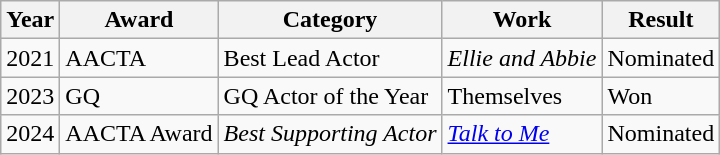<table class="wikitable">
<tr>
<th>Year</th>
<th>Award</th>
<th>Category</th>
<th>Work</th>
<th>Result</th>
</tr>
<tr>
<td>2021</td>
<td>AACTA</td>
<td>Best Lead Actor</td>
<td><em>Ellie and Abbie</em></td>
<td>Nominated </td>
</tr>
<tr>
<td>2023</td>
<td>GQ</td>
<td>GQ Actor of the Year</td>
<td>Themselves</td>
<td>Won </td>
</tr>
<tr>
<td>2024</td>
<td>AACTA Award</td>
<td><em>Best Supporting Actor</em></td>
<td><em><a href='#'>Talk to Me</a></em></td>
<td>Nominated </td>
</tr>
</table>
